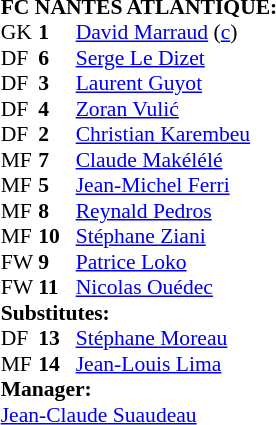<table style="font-size: 90%" cellspacing="0" cellpadding="0" align=center>
<tr>
<td colspan=4><strong>FC NANTES ATLANTIQUE:</strong></td>
</tr>
<tr>
<th width=25></th>
<th width=25></th>
</tr>
<tr>
<td>GK</td>
<td><strong>1</strong></td>
<td> <a href='#'>David Marraud</a> (<a href='#'>c</a>)</td>
</tr>
<tr>
</tr>
<tr>
<td>DF</td>
<td><strong>6</strong></td>
<td> <a href='#'>Serge Le Dizet</a></td>
</tr>
<tr>
<td>DF</td>
<td><strong>3</strong></td>
<td> <a href='#'>Laurent Guyot</a></td>
</tr>
<tr>
<td>DF</td>
<td><strong>4</strong></td>
<td> <a href='#'>Zoran Vulić</a></td>
<td></td>
</tr>
<tr>
<td>DF</td>
<td><strong>2</strong></td>
<td> <a href='#'>Christian Karembeu</a></td>
<td></td>
</tr>
<tr>
<td>MF</td>
<td><strong>7</strong></td>
<td> <a href='#'>Claude Makélélé</a></td>
</tr>
<tr>
<td>MF</td>
<td><strong>5</strong></td>
<td> <a href='#'>Jean-Michel Ferri</a></td>
<td></td>
</tr>
<tr>
<td>MF</td>
<td><strong>8</strong></td>
<td> <a href='#'>Reynald Pedros</a></td>
</tr>
<tr>
<td>MF</td>
<td><strong>10</strong></td>
<td> <a href='#'>Stéphane Ziani</a></td>
<td></td>
<td></td>
</tr>
<tr>
<td>FW</td>
<td><strong>9</strong></td>
<td> <a href='#'>Patrice Loko</a></td>
<td></td>
<td></td>
</tr>
<tr>
<td>FW</td>
<td><strong>11</strong></td>
<td> <a href='#'>Nicolas Ouédec</a></td>
</tr>
<tr>
<td colspan=3><strong>Substitutes:</strong></td>
</tr>
<tr>
<td>DF</td>
<td><strong>13</strong></td>
<td> <a href='#'>Stéphane Moreau</a></td>
<td></td>
<td></td>
</tr>
<tr>
<td>MF</td>
<td><strong>14</strong></td>
<td> <a href='#'>Jean-Louis Lima</a></td>
<td></td>
<td></td>
</tr>
<tr>
<td colspan=3><strong>Manager:</strong></td>
</tr>
<tr>
<td colspan=4> <a href='#'>Jean-Claude Suaudeau</a></td>
</tr>
</table>
